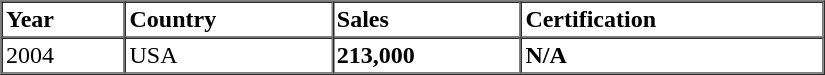<table border=1 cellspacing=0 cellpadding=2 width="550px">
<tr>
<th align="left">Year</th>
<th align="left">Country</th>
<th align="left">Sales</th>
<th align="left">Certification</th>
</tr>
<tr>
<td align="left">2004</td>
<td align="left">USA</td>
<th align="left">213,000</th>
<th align="left">N/A</th>
</tr>
<tr>
</tr>
</table>
